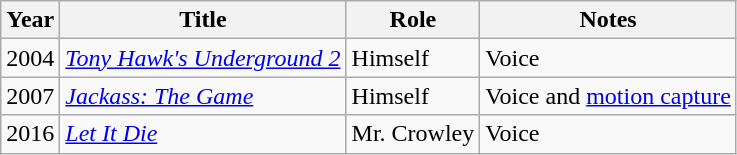<table class="wikitable">
<tr>
<th>Year</th>
<th>Title</th>
<th>Role</th>
<th>Notes</th>
</tr>
<tr>
<td>2004</td>
<td><em><a href='#'>Tony Hawk's Underground 2</a></em></td>
<td>Himself</td>
<td>Voice</td>
</tr>
<tr>
<td>2007</td>
<td><em><a href='#'>Jackass: The Game</a></em></td>
<td>Himself</td>
<td>Voice and <a href='#'>motion capture</a></td>
</tr>
<tr>
<td>2016</td>
<td><em><a href='#'>Let It Die</a></em></td>
<td>Mr. Crowley</td>
<td>Voice</td>
</tr>
</table>
